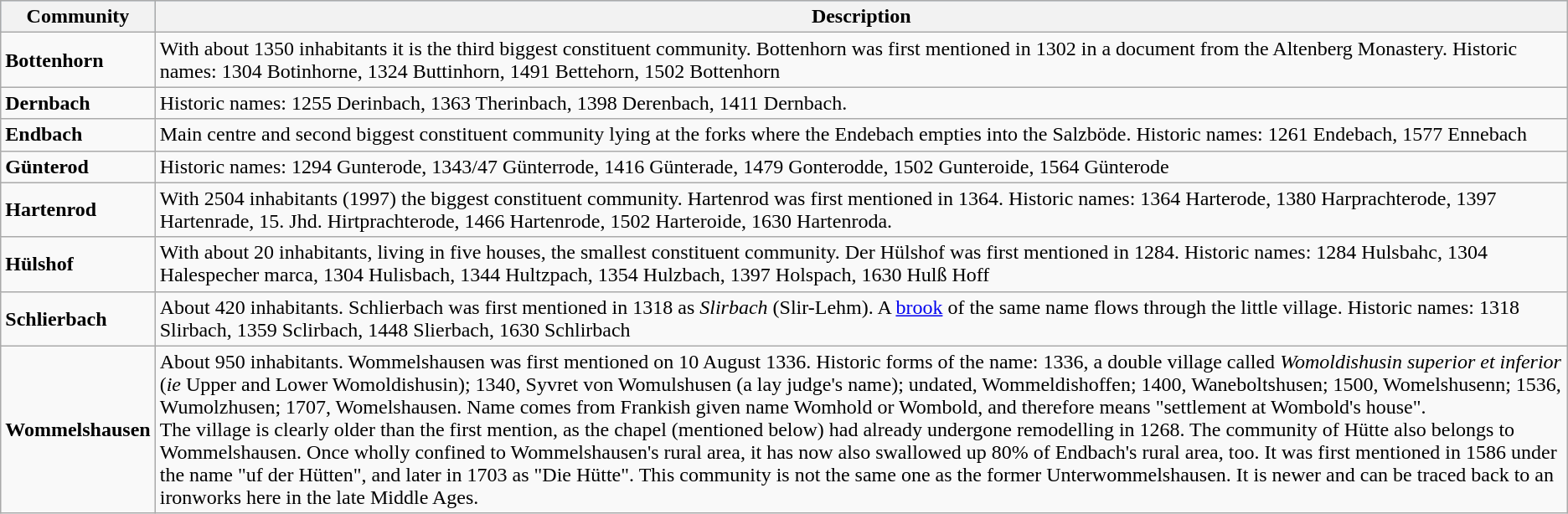<table class="wikitable" border=1>
<tr ---- bgcolor="#ACCEED">
<th>Community</th>
<th>Description</th>
</tr>
<tr>
<td><strong>Bottenhorn</strong></td>
<td>With about 1350 inhabitants it is the third biggest constituent community. Bottenhorn was first mentioned in 1302 in a document from the Altenberg Monastery. Historic names: 1304 Botinhorne, 1324 Buttinhorn, 1491 Bettehorn, 1502 Bottenhorn</td>
</tr>
<tr>
<td><strong>Dernbach</strong></td>
<td>Historic names: 1255 Derinbach, 1363 Therinbach, 1398 Derenbach, 1411 Dernbach.</td>
</tr>
<tr>
<td><strong>Endbach</strong></td>
<td>Main centre and second biggest constituent community lying at the forks where the Endebach empties into the Salzböde. Historic names: 1261 Endebach, 1577 Ennebach</td>
</tr>
<tr>
<td><strong>Günterod</strong></td>
<td>Historic names: 1294 Gunterode, 1343/47 Günterrode, 1416 Günterade, 1479 Gonterodde, 1502 Gunteroide, 1564 Günterode</td>
</tr>
<tr>
<td><strong>Hartenrod</strong></td>
<td>With 2504 inhabitants (1997) the biggest constituent community. Hartenrod was first mentioned in 1364. Historic names: 1364 Harterode, 1380 Harprachterode, 1397 Hartenrade, 15. Jhd. Hirtprachterode, 1466 Hartenrode, 1502 Harteroide, 1630 Hartenroda.</td>
</tr>
<tr>
<td><strong>Hülshof</strong></td>
<td>With about 20 inhabitants, living in five houses, the smallest constituent community. Der Hülshof was first mentioned in 1284. Historic names: 1284 Hulsbahc, 1304 Halespecher marca, 1304 Hulisbach, 1344 Hultzpach, 1354 Hulzbach, 1397 Holspach, 1630 Hulß Hoff</td>
</tr>
<tr>
<td><strong>Schlierbach</strong></td>
<td>About 420 inhabitants. Schlierbach was first mentioned in 1318 as <em>Slirbach</em> (Slir-Lehm). A <a href='#'>brook</a> of the same name flows through the little village. Historic names: 1318 Slirbach, 1359 Sclirbach, 1448 Slierbach, 1630 Schlirbach</td>
</tr>
<tr>
<td><strong>Wommelshausen</strong></td>
<td>About 950 inhabitants. Wommelshausen was first mentioned on 10 August 1336. Historic forms of the name: 1336, a double village called <em>Womoldishusin superior et inferior</em> (<em>ie</em> Upper and Lower Womoldishusin); 1340, Syvret von Womulshusen (a lay judge's name); undated, Wommeldishoffen; 1400, Waneboltshusen; 1500, Womelshusenn; 1536, Wumolzhusen; 1707, Womelshausen. Name comes from Frankish given name Womhold or Wombold, and therefore means "settlement at Wombold's house".<br>The village is clearly older than the first mention, as the chapel (mentioned below) had already undergone remodelling in 1268.
The community of Hütte also belongs to Wommelshausen. Once wholly confined to Wommelshausen's rural area, it has now also swallowed up 80% of Endbach's rural area, too. It was first mentioned in 1586 under the name "uf der Hütten", and later in 1703 as "Die Hütte". This community is not the same one as the former Unterwommelshausen. It is newer and can be traced back to an ironworks here in the late Middle Ages.</td>
</tr>
</table>
